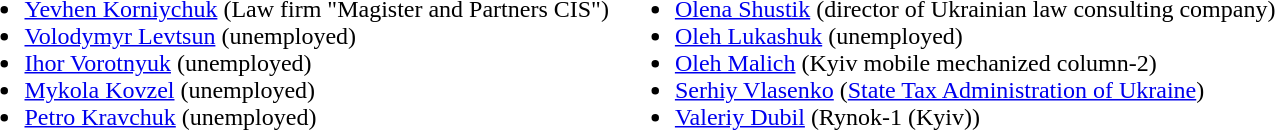<table>
<tr>
<td><br><ul><li><a href='#'>Yevhen Korniychuk</a> (Law firm "Magister and Partners CIS")</li><li><a href='#'>Volodymyr Levtsun</a> (unemployed)</li><li><a href='#'>Ihor Vorotnyuk</a> (unemployed)</li><li><a href='#'>Mykola Kovzel</a> (unemployed)</li><li><a href='#'>Petro Kravchuk</a> (unemployed)</li></ul></td>
<td><br><ul><li><a href='#'>Olena Shustik</a> (director of Ukrainian law consulting company)</li><li><a href='#'>Oleh Lukashuk</a> (unemployed)</li><li><a href='#'>Oleh Malich</a> (Kyiv mobile mechanized column-2)</li><li><a href='#'>Serhiy Vlasenko</a> (<a href='#'>State Tax Administration of Ukraine</a>)</li><li><a href='#'>Valeriy Dubil</a> (Rynok-1 (Kyiv))</li></ul></td>
</tr>
</table>
